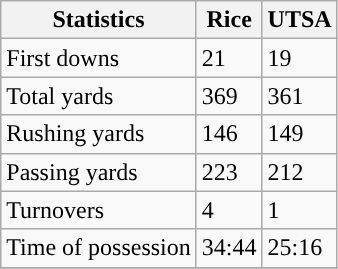<table class="wikitable" style="float: left;">
<tr>
<th>Statistics</th>
<th>Rice</th>
<th>UTSA</th>
</tr>
<tr>
<td>First downs</td>
<td>21</td>
<td>19</td>
</tr>
<tr>
<td>Total yards</td>
<td>369</td>
<td>361</td>
</tr>
<tr>
<td>Rushing yards</td>
<td>146</td>
<td>149</td>
</tr>
<tr>
<td>Passing yards</td>
<td>223</td>
<td>212</td>
</tr>
<tr>
<td>Turnovers</td>
<td>4</td>
<td>1</td>
</tr>
<tr>
<td>Time of possession</td>
<td>34:44</td>
<td>25:16</td>
</tr>
<tr>
</tr>
</table>
